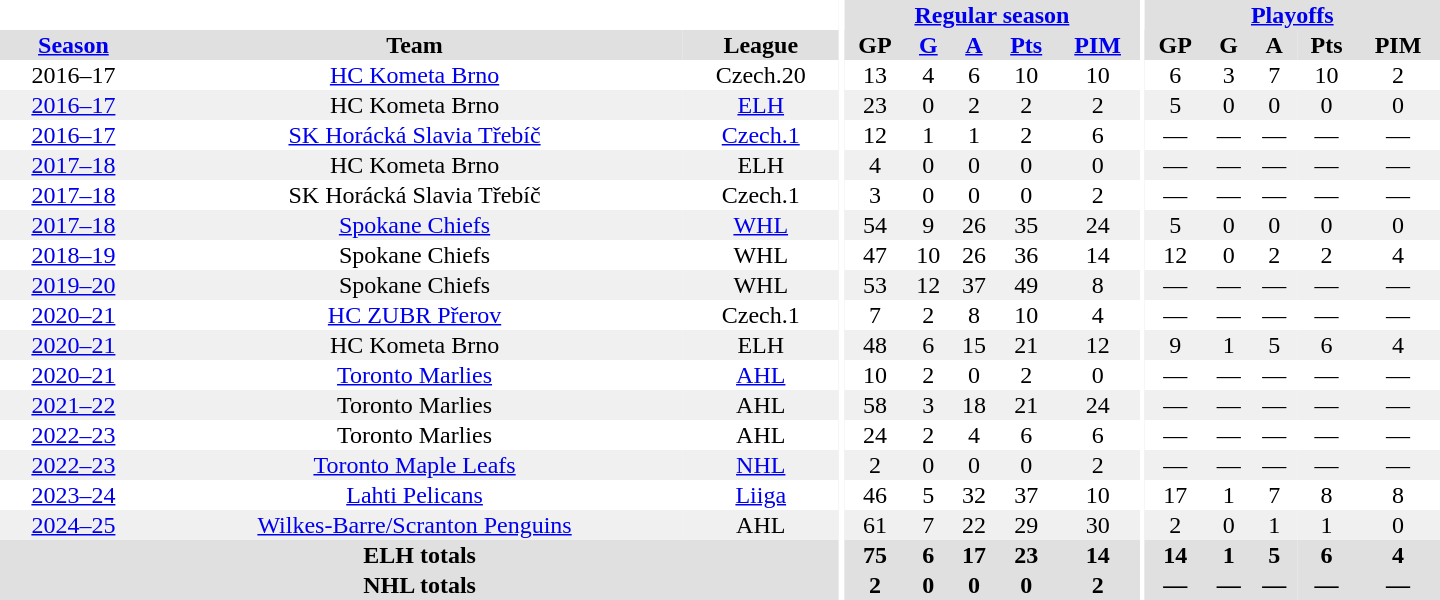<table border="0" cellpadding="1" cellspacing="0" style="text-align:center; width:60em;">
<tr bgcolor="#e0e0e0">
<th colspan="3" bgcolor="#ffffff"></th>
<th rowspan="92" bgcolor="#ffffff"></th>
<th colspan="5"><a href='#'>Regular season</a></th>
<th rowspan="92" bgcolor="#ffffff"></th>
<th colspan="5"><a href='#'>Playoffs</a></th>
</tr>
<tr bgcolor="#e0e0e0">
<th><a href='#'>Season</a></th>
<th>Team</th>
<th>League</th>
<th>GP</th>
<th><a href='#'>G</a></th>
<th><a href='#'>A</a></th>
<th><a href='#'>Pts</a></th>
<th><a href='#'>PIM</a></th>
<th>GP</th>
<th>G</th>
<th>A</th>
<th>Pts</th>
<th>PIM</th>
</tr>
<tr>
<td>2016–17</td>
<td><a href='#'>HC Kometa Brno</a></td>
<td>Czech.20</td>
<td>13</td>
<td>4</td>
<td>6</td>
<td>10</td>
<td>10</td>
<td>6</td>
<td>3</td>
<td>7</td>
<td>10</td>
<td>2</td>
</tr>
<tr bgcolor="#f0f0f0">
<td><a href='#'>2016–17</a></td>
<td>HC Kometa Brno</td>
<td><a href='#'>ELH</a></td>
<td>23</td>
<td>0</td>
<td>2</td>
<td>2</td>
<td>2</td>
<td>5</td>
<td>0</td>
<td>0</td>
<td>0</td>
<td>0</td>
</tr>
<tr>
<td><a href='#'>2016–17</a></td>
<td><a href='#'>SK Horácká Slavia Třebíč</a></td>
<td><a href='#'>Czech.1</a></td>
<td>12</td>
<td>1</td>
<td>1</td>
<td>2</td>
<td>6</td>
<td>—</td>
<td>—</td>
<td>—</td>
<td>—</td>
<td>—</td>
</tr>
<tr bgcolor="#f0f0f0">
<td><a href='#'>2017–18</a></td>
<td>HC Kometa Brno</td>
<td>ELH</td>
<td>4</td>
<td>0</td>
<td>0</td>
<td>0</td>
<td>0</td>
<td>—</td>
<td>—</td>
<td>—</td>
<td>—</td>
<td>—</td>
</tr>
<tr>
<td><a href='#'>2017–18</a></td>
<td>SK Horácká Slavia Třebíč</td>
<td>Czech.1</td>
<td>3</td>
<td>0</td>
<td>0</td>
<td>0</td>
<td>2</td>
<td>—</td>
<td>—</td>
<td>—</td>
<td>—</td>
<td>—</td>
</tr>
<tr bgcolor="#f0f0f0">
<td><a href='#'>2017–18</a></td>
<td><a href='#'>Spokane Chiefs</a></td>
<td><a href='#'>WHL</a></td>
<td>54</td>
<td>9</td>
<td>26</td>
<td>35</td>
<td>24</td>
<td>5</td>
<td>0</td>
<td>0</td>
<td>0</td>
<td>0</td>
</tr>
<tr>
<td><a href='#'>2018–19</a></td>
<td>Spokane Chiefs</td>
<td>WHL</td>
<td>47</td>
<td>10</td>
<td>26</td>
<td>36</td>
<td>14</td>
<td>12</td>
<td>0</td>
<td>2</td>
<td>2</td>
<td>4</td>
</tr>
<tr bgcolor="#f0f0f0">
<td><a href='#'>2019–20</a></td>
<td>Spokane Chiefs</td>
<td>WHL</td>
<td>53</td>
<td>12</td>
<td>37</td>
<td>49</td>
<td>8</td>
<td>—</td>
<td>—</td>
<td>—</td>
<td>—</td>
<td>—</td>
</tr>
<tr>
<td><a href='#'>2020–21</a></td>
<td><a href='#'>HC ZUBR Přerov</a></td>
<td>Czech.1</td>
<td>7</td>
<td>2</td>
<td>8</td>
<td>10</td>
<td>4</td>
<td>—</td>
<td>—</td>
<td>—</td>
<td>—</td>
<td>—</td>
</tr>
<tr bgcolor="#f0f0f0">
<td><a href='#'>2020–21</a></td>
<td>HC Kometa Brno</td>
<td>ELH</td>
<td>48</td>
<td>6</td>
<td>15</td>
<td>21</td>
<td>12</td>
<td>9</td>
<td>1</td>
<td>5</td>
<td>6</td>
<td>4</td>
</tr>
<tr>
<td><a href='#'>2020–21</a></td>
<td><a href='#'>Toronto Marlies</a></td>
<td><a href='#'>AHL</a></td>
<td>10</td>
<td>2</td>
<td>0</td>
<td>2</td>
<td>0</td>
<td>—</td>
<td>—</td>
<td>—</td>
<td>—</td>
<td>—</td>
</tr>
<tr bgcolor="#f0f0f0">
<td><a href='#'>2021–22</a></td>
<td>Toronto Marlies</td>
<td>AHL</td>
<td>58</td>
<td>3</td>
<td>18</td>
<td>21</td>
<td>24</td>
<td>—</td>
<td>—</td>
<td>—</td>
<td>—</td>
<td>—</td>
</tr>
<tr>
<td><a href='#'>2022–23</a></td>
<td>Toronto Marlies</td>
<td>AHL</td>
<td>24</td>
<td>2</td>
<td>4</td>
<td>6</td>
<td>6</td>
<td>—</td>
<td>—</td>
<td>—</td>
<td>—</td>
<td>—</td>
</tr>
<tr bgcolor="#f0f0f0">
<td><a href='#'>2022–23</a></td>
<td><a href='#'>Toronto Maple Leafs</a></td>
<td><a href='#'>NHL</a></td>
<td>2</td>
<td>0</td>
<td>0</td>
<td>0</td>
<td>2</td>
<td>—</td>
<td>—</td>
<td>—</td>
<td>—</td>
<td>—</td>
</tr>
<tr>
<td><a href='#'>2023–24</a></td>
<td><a href='#'>Lahti Pelicans</a></td>
<td><a href='#'>Liiga</a></td>
<td>46</td>
<td>5</td>
<td>32</td>
<td>37</td>
<td>10</td>
<td>17</td>
<td>1</td>
<td>7</td>
<td>8</td>
<td>8</td>
</tr>
<tr bgcolor="#f0f0f0">
<td><a href='#'>2024–25</a></td>
<td><a href='#'>Wilkes-Barre/Scranton Penguins</a></td>
<td>AHL</td>
<td>61</td>
<td>7</td>
<td>22</td>
<td>29</td>
<td>30</td>
<td>2</td>
<td>0</td>
<td>1</td>
<td>1</td>
<td>0</td>
</tr>
<tr bgcolor="#e0e0e0">
<th colspan="3">ELH totals</th>
<th>75</th>
<th>6</th>
<th>17</th>
<th>23</th>
<th>14</th>
<th>14</th>
<th>1</th>
<th>5</th>
<th>6</th>
<th>4</th>
</tr>
<tr bgcolor="#e0e0e0">
<th colspan="3">NHL totals</th>
<th>2</th>
<th>0</th>
<th>0</th>
<th>0</th>
<th>2</th>
<th>—</th>
<th>—</th>
<th>—</th>
<th>—</th>
<th>—</th>
</tr>
</table>
